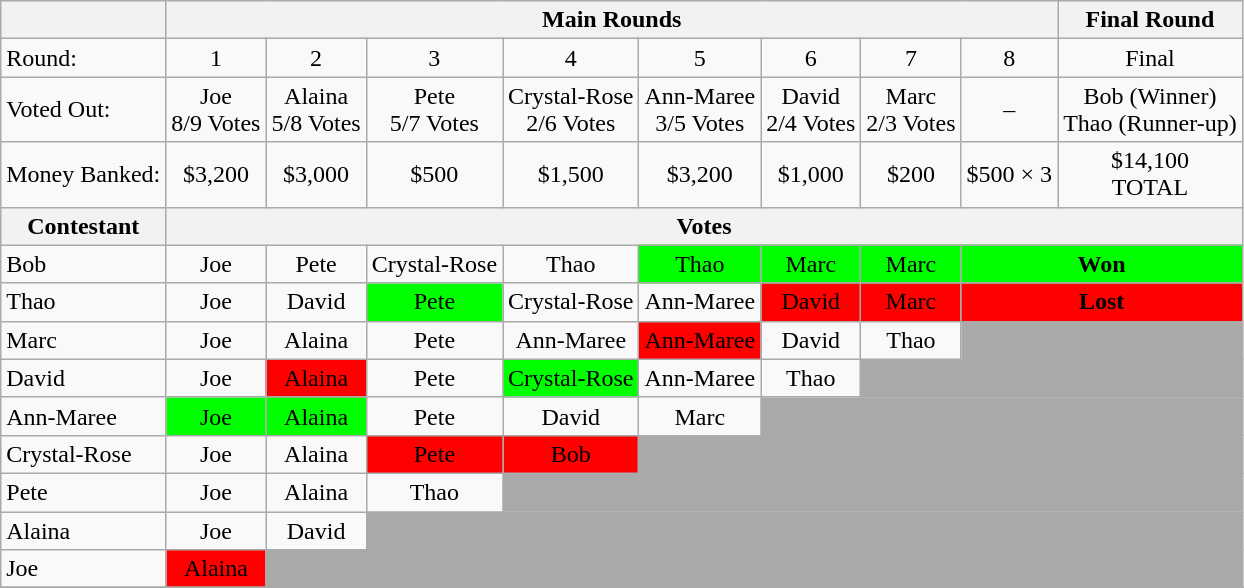<table class="wikitable">
<tr>
<th></th>
<th colspan=8>Main Rounds</th>
<th colspan=1>Final Round</th>
</tr>
<tr>
<td>Round:</td>
<td align="center">1</td>
<td align="center">2</td>
<td align="center">3</td>
<td align="center">4</td>
<td align="center">5</td>
<td align="center">6</td>
<td align="center">7</td>
<td align="center">8</td>
<td align="center" colspan=1>Final</td>
</tr>
<tr>
<td>Voted Out:</td>
<td align="center">Joe<br>8/9 Votes</td>
<td align="center">Alaina<br>5/8 Votes</td>
<td align="center">Pete<br>5/7 Votes</td>
<td align="center">Crystal-Rose<br>2/6 Votes</td>
<td align="center">Ann-Maree<br>3/5 Votes</td>
<td align="center">David<br>2/4 Votes</td>
<td align="center">Marc<br> 2/3 Votes</td>
<td align="center">–</td>
<td align="center">Bob (Winner)<br>Thao (Runner-up)</td>
</tr>
<tr>
<td>Money Banked:</td>
<td align="center">$3,200</td>
<td align="center">$3,000</td>
<td align="center">$500</td>
<td align="center">$1,500</td>
<td align="center">$3,200</td>
<td align="center">$1,000</td>
<td align="center">$200</td>
<td align="center">$500 × 3</td>
<td align="center">$14,100<br>TOTAL</td>
</tr>
<tr>
<th>Contestant</th>
<th colspan=12>Votes</th>
</tr>
<tr>
<td>Bob</td>
<td align="center">Joe</td>
<td align="center">Pete</td>
<td align="center">Crystal-Rose</td>
<td align="center">Thao</td>
<td align="center" bgcolor="lime">Thao</td>
<td align="center" bgcolor="lime">Marc</td>
<td align="center" bgcolor="lime">Marc</td>
<td colspan=2 align="center" bgcolor="lime"><strong>Won</strong></td>
</tr>
<tr>
<td>Thao</td>
<td align="center">Joe</td>
<td align="center">David</td>
<td bgcolor="lime" align="center">Pete</td>
<td align="center">Crystal-Rose</td>
<td align="center">Ann-Maree</td>
<td bgcolor="red" align="center">David</td>
<td align="center" bgcolor="red">Marc</td>
<td colspan=2 align="center" bgcolor="red"><strong>Lost</strong></td>
</tr>
<tr>
<td>Marc</td>
<td align="center">Joe</td>
<td align="center">Alaina</td>
<td align="center">Pete</td>
<td align="center">Ann-Maree</td>
<td bgcolor="red" align="center">Ann-Maree</td>
<td align="center">David</td>
<td align="center">Thao</td>
<td bgcolor="darkgray" colspan=2></td>
</tr>
<tr>
<td>David</td>
<td align="center">Joe</td>
<td align="center" bgcolor="red">Alaina</td>
<td align="center">Pete</td>
<td bgcolor="lime" align="center">Crystal-Rose</td>
<td align="center">Ann-Maree</td>
<td align="center">Thao</td>
<td bgcolor="darkgray" colspan=3></td>
</tr>
<tr>
<td>Ann-Maree</td>
<td align="center" bgcolor="lime">Joe</td>
<td align="center" bgcolor="lime">Alaina</td>
<td align="center">Pete</td>
<td align="center">David</td>
<td align="center">Marc</td>
<td bgcolor="darkgray" colspan=4></td>
</tr>
<tr>
<td>Crystal-Rose</td>
<td align="center">Joe</td>
<td align="center">Alaina</td>
<td bgcolor="red" align="center">Pete</td>
<td bgcolor="red" align="center">Bob</td>
<td bgcolor="darkgray" colspan=5></td>
</tr>
<tr>
<td>Pete</td>
<td align="center">Joe</td>
<td align="center">Alaina</td>
<td align="center">Thao</td>
<td bgcolor="darkgray" colspan=6></td>
</tr>
<tr>
<td>Alaina</td>
<td align="center">Joe</td>
<td align="center">David</td>
<td bgcolor="darkgray" colspan=7></td>
</tr>
<tr>
<td>Joe</td>
<td bgcolor="red" align="center">Alaina</td>
<td bgcolor="darkgray" colspan=8></td>
</tr>
<tr>
</tr>
</table>
